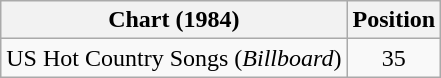<table class="wikitable">
<tr>
<th>Chart (1984)</th>
<th>Position</th>
</tr>
<tr>
<td>US Hot Country Songs (<em>Billboard</em>)</td>
<td align="center">35</td>
</tr>
</table>
